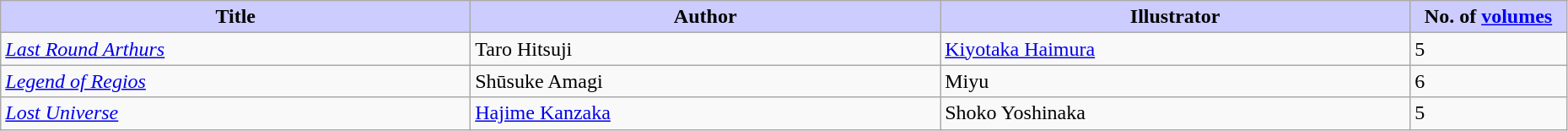<table class="wikitable" style="width: 98%;">
<tr>
<th width=30% style="background:#ccf;">Title</th>
<th width=30% style="background:#ccf;">Author</th>
<th width=30% style="background:#ccf;">Illustrator</th>
<th width=10% style="background:#ccf;">No. of <a href='#'>volumes</a></th>
</tr>
<tr>
<td><em><a href='#'>Last Round Arthurs</a></em></td>
<td>Taro Hitsuji</td>
<td><a href='#'>Kiyotaka Haimura</a></td>
<td>5</td>
</tr>
<tr>
<td><em><a href='#'>Legend of Regios</a></em></td>
<td>Shūsuke Amagi</td>
<td>Miyu</td>
<td>6</td>
</tr>
<tr>
<td><em><a href='#'>Lost Universe</a></em></td>
<td><a href='#'>Hajime Kanzaka</a></td>
<td>Shoko Yoshinaka</td>
<td>5</td>
</tr>
</table>
